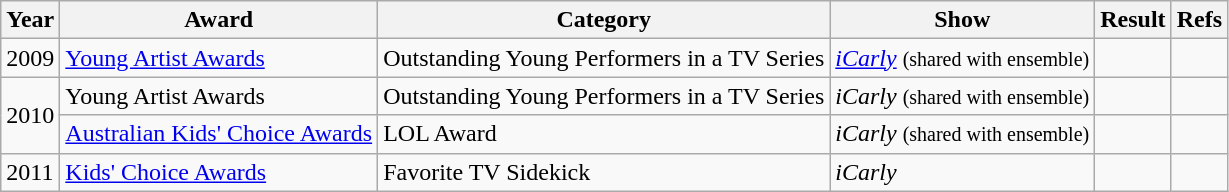<table class="wikitable">
<tr>
<th>Year</th>
<th>Award</th>
<th>Category</th>
<th>Show</th>
<th>Result</th>
<th>Refs</th>
</tr>
<tr>
<td>2009</td>
<td rowspan="1"><a href='#'>Young Artist Awards</a></td>
<td rowspan="1">Outstanding Young Performers in a TV Series</td>
<td rowspan="1"><em><a href='#'>iCarly</a></em> <small>(shared with ensemble)</small></td>
<td></td>
<td style="text-align:center;"></td>
</tr>
<tr>
<td rowspan="2">2010</td>
<td rowspan="1">Young Artist Awards</td>
<td rowspan="1">Outstanding Young Performers in a TV Series</td>
<td rowspan="1"><em>iCarly</em> <small>(shared with ensemble)</small></td>
<td></td>
<td style="text-align:center;"></td>
</tr>
<tr>
<td><a href='#'>Australian Kids' Choice Awards</a></td>
<td>LOL Award</td>
<td><em>iCarly</em> <small>(shared with ensemble)</small></td>
<td></td>
<td style="text-align:center;"></td>
</tr>
<tr>
<td>2011</td>
<td><a href='#'>Kids' Choice Awards</a></td>
<td>Favorite TV Sidekick</td>
<td><em>iCarly</em></td>
<td></td>
<td style="text-align:center;"></td>
</tr>
</table>
